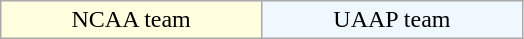<table class="wikitable" style="text-align:center;">
<tr>
<td style="background:#FFFFE0;" width="25%">NCAA team</td>
<td style="background:#F0F8FF;" width="25%">UAAP team</td>
</tr>
</table>
